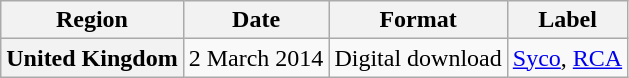<table class="wikitable plainrowheaders">
<tr>
<th>Region</th>
<th>Date</th>
<th>Format</th>
<th>Label</th>
</tr>
<tr>
<th scope="row">United Kingdom</th>
<td>2 March 2014</td>
<td>Digital download</td>
<td><a href='#'>Syco</a>, <a href='#'>RCA</a></td>
</tr>
</table>
